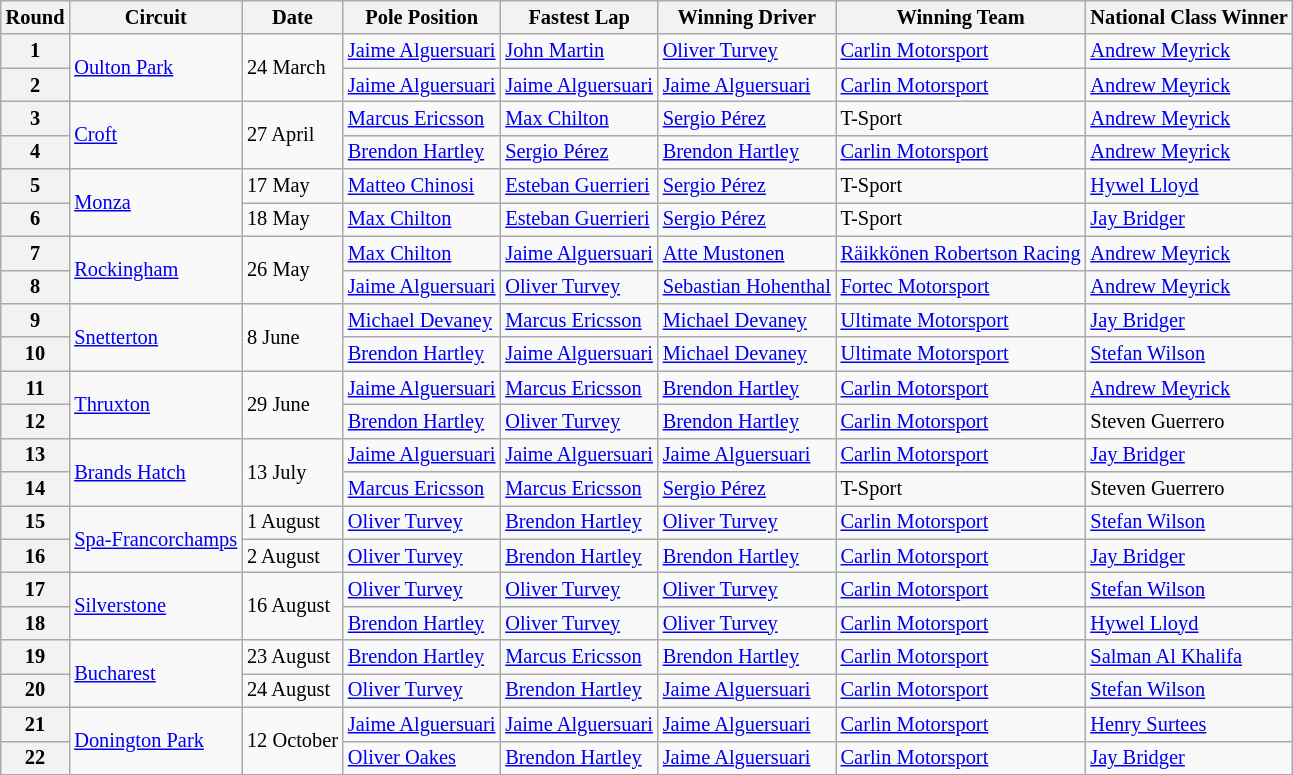<table class="wikitable" style="font-size: 85%">
<tr>
<th>Round</th>
<th>Circuit</th>
<th>Date</th>
<th>Pole Position</th>
<th>Fastest Lap</th>
<th>Winning Driver</th>
<th>Winning Team</th>
<th nowrap>National Class Winner</th>
</tr>
<tr>
<th>1</th>
<td rowspan=2> <a href='#'>Oulton Park</a></td>
<td rowspan=2>24 March</td>
<td> <a href='#'>Jaime Alguersuari</a></td>
<td> <a href='#'>John Martin</a></td>
<td> <a href='#'>Oliver Turvey</a></td>
<td> <a href='#'>Carlin Motorsport</a></td>
<td> <a href='#'>Andrew Meyrick</a></td>
</tr>
<tr>
<th>2</th>
<td> <a href='#'>Jaime Alguersuari</a></td>
<td> <a href='#'>Jaime Alguersuari</a></td>
<td> <a href='#'>Jaime Alguersuari</a></td>
<td> <a href='#'>Carlin Motorsport</a></td>
<td> <a href='#'>Andrew Meyrick</a></td>
</tr>
<tr>
<th>3</th>
<td rowspan=2> <a href='#'>Croft</a></td>
<td rowspan=2>27 April</td>
<td> <a href='#'>Marcus Ericsson</a></td>
<td> <a href='#'>Max Chilton</a></td>
<td> <a href='#'>Sergio Pérez</a></td>
<td> T-Sport</td>
<td> <a href='#'>Andrew Meyrick</a></td>
</tr>
<tr>
<th>4</th>
<td> <a href='#'>Brendon Hartley</a></td>
<td> <a href='#'>Sergio Pérez</a></td>
<td> <a href='#'>Brendon Hartley</a></td>
<td> <a href='#'>Carlin Motorsport</a></td>
<td> <a href='#'>Andrew Meyrick</a></td>
</tr>
<tr>
<th>5</th>
<td rowspan=2> <a href='#'>Monza</a></td>
<td>17 May</td>
<td> <a href='#'>Matteo Chinosi</a></td>
<td> <a href='#'>Esteban Guerrieri</a></td>
<td> <a href='#'>Sergio Pérez</a></td>
<td> T-Sport</td>
<td> <a href='#'>Hywel Lloyd</a></td>
</tr>
<tr>
<th>6</th>
<td>18 May</td>
<td> <a href='#'>Max Chilton</a></td>
<td> <a href='#'>Esteban Guerrieri</a></td>
<td> <a href='#'>Sergio Pérez</a></td>
<td> T-Sport</td>
<td> <a href='#'>Jay Bridger</a></td>
</tr>
<tr>
<th>7</th>
<td rowspan="2"> <a href='#'>Rockingham</a></td>
<td rowspan="2">26 May</td>
<td> <a href='#'>Max Chilton</a></td>
<td> <a href='#'>Jaime Alguersuari</a></td>
<td> <a href='#'>Atte Mustonen</a></td>
<td nowrap> <a href='#'>Räikkönen Robertson Racing</a></td>
<td> <a href='#'>Andrew Meyrick</a></td>
</tr>
<tr>
<th>8</th>
<td> <a href='#'>Jaime Alguersuari</a></td>
<td> <a href='#'>Oliver Turvey</a></td>
<td nowrap> <a href='#'>Sebastian Hohenthal</a></td>
<td> <a href='#'>Fortec Motorsport</a></td>
<td> <a href='#'>Andrew Meyrick</a></td>
</tr>
<tr>
<th>9</th>
<td rowspan="2"> <a href='#'>Snetterton</a></td>
<td rowspan="2">8 June</td>
<td> <a href='#'>Michael Devaney</a></td>
<td> <a href='#'>Marcus Ericsson</a></td>
<td> <a href='#'>Michael Devaney</a></td>
<td> <a href='#'>Ultimate Motorsport</a></td>
<td> <a href='#'>Jay Bridger</a></td>
</tr>
<tr>
<th>10</th>
<td> <a href='#'>Brendon Hartley</a></td>
<td> <a href='#'>Jaime Alguersuari</a></td>
<td> <a href='#'>Michael Devaney</a></td>
<td> <a href='#'>Ultimate Motorsport</a></td>
<td> <a href='#'>Stefan Wilson</a></td>
</tr>
<tr>
<th>11</th>
<td rowspan="2"> <a href='#'>Thruxton</a></td>
<td rowspan="2">29 June</td>
<td> <a href='#'>Jaime Alguersuari</a></td>
<td> <a href='#'>Marcus Ericsson</a></td>
<td> <a href='#'>Brendon Hartley</a></td>
<td> <a href='#'>Carlin Motorsport</a></td>
<td> <a href='#'>Andrew Meyrick</a></td>
</tr>
<tr>
<th>12</th>
<td> <a href='#'>Brendon Hartley</a></td>
<td> <a href='#'>Oliver Turvey</a></td>
<td> <a href='#'>Brendon Hartley</a></td>
<td> <a href='#'>Carlin Motorsport</a></td>
<td> Steven Guerrero</td>
</tr>
<tr>
<th>13</th>
<td rowspan="2"> <a href='#'>Brands Hatch</a></td>
<td rowspan="2">13 July</td>
<td> <a href='#'>Jaime Alguersuari</a></td>
<td> <a href='#'>Jaime Alguersuari</a></td>
<td> <a href='#'>Jaime Alguersuari</a></td>
<td> <a href='#'>Carlin Motorsport</a></td>
<td> <a href='#'>Jay Bridger</a></td>
</tr>
<tr>
<th>14</th>
<td> <a href='#'>Marcus Ericsson</a></td>
<td> <a href='#'>Marcus Ericsson</a></td>
<td> <a href='#'>Sergio Pérez</a></td>
<td> T-Sport</td>
<td> Steven Guerrero</td>
</tr>
<tr>
<th>15</th>
<td rowspan="2" nowrap> <a href='#'>Spa-Francorchamps</a></td>
<td>1 August</td>
<td> <a href='#'>Oliver Turvey</a></td>
<td> <a href='#'>Brendon Hartley</a></td>
<td> <a href='#'>Oliver Turvey</a></td>
<td> <a href='#'>Carlin Motorsport</a></td>
<td> <a href='#'>Stefan Wilson</a></td>
</tr>
<tr>
<th>16</th>
<td>2 August</td>
<td> <a href='#'>Oliver Turvey</a></td>
<td> <a href='#'>Brendon Hartley</a></td>
<td> <a href='#'>Brendon Hartley</a></td>
<td> <a href='#'>Carlin Motorsport</a></td>
<td> <a href='#'>Jay Bridger</a></td>
</tr>
<tr>
<th>17</th>
<td rowspan="2"> <a href='#'>Silverstone</a></td>
<td rowspan="2">16 August</td>
<td> <a href='#'>Oliver Turvey</a></td>
<td> <a href='#'>Oliver Turvey</a></td>
<td> <a href='#'>Oliver Turvey</a></td>
<td> <a href='#'>Carlin Motorsport</a></td>
<td> <a href='#'>Stefan Wilson</a></td>
</tr>
<tr>
<th>18</th>
<td> <a href='#'>Brendon Hartley</a></td>
<td> <a href='#'>Oliver Turvey</a></td>
<td> <a href='#'>Oliver Turvey</a></td>
<td> <a href='#'>Carlin Motorsport</a></td>
<td> <a href='#'>Hywel Lloyd</a></td>
</tr>
<tr>
<th>19</th>
<td rowspan="2"> <a href='#'>Bucharest</a></td>
<td>23 August</td>
<td> <a href='#'>Brendon Hartley</a></td>
<td> <a href='#'>Marcus Ericsson</a></td>
<td> <a href='#'>Brendon Hartley</a></td>
<td> <a href='#'>Carlin Motorsport</a></td>
<td nowrap> <a href='#'>Salman Al Khalifa</a></td>
</tr>
<tr>
<th>20</th>
<td>24 August</td>
<td> <a href='#'>Oliver Turvey</a></td>
<td> <a href='#'>Brendon Hartley</a></td>
<td> <a href='#'>Jaime Alguersuari</a></td>
<td> <a href='#'>Carlin Motorsport</a></td>
<td> <a href='#'>Stefan Wilson</a></td>
</tr>
<tr>
<th>21</th>
<td rowspan="2"> <a href='#'>Donington Park</a></td>
<td rowspan="2" nowrap>12 October</td>
<td nowrap> <a href='#'>Jaime Alguersuari</a></td>
<td nowrap> <a href='#'>Jaime Alguersuari</a></td>
<td nowrap> <a href='#'>Jaime Alguersuari</a></td>
<td> <a href='#'>Carlin Motorsport</a></td>
<td> <a href='#'>Henry Surtees</a></td>
</tr>
<tr>
<th>22</th>
<td> <a href='#'>Oliver Oakes</a></td>
<td> <a href='#'>Brendon Hartley</a></td>
<td> <a href='#'>Jaime Alguersuari</a></td>
<td> <a href='#'>Carlin Motorsport</a></td>
<td> <a href='#'>Jay Bridger</a></td>
</tr>
</table>
